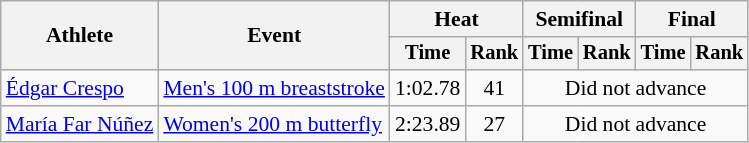<table class=wikitable style="font-size:90%">
<tr>
<th rowspan="2">Athlete</th>
<th rowspan="2">Event</th>
<th colspan="2">Heat</th>
<th colspan="2">Semifinal</th>
<th colspan="2">Final</th>
</tr>
<tr style="font-size:95%">
<th>Time</th>
<th>Rank</th>
<th>Time</th>
<th>Rank</th>
<th>Time</th>
<th>Rank</th>
</tr>
<tr align=center>
<td align=left><a href='#'>Édgar Crespo</a></td>
<td align=left><a href='#'>Men's 100 m breaststroke</a></td>
<td>1:02.78</td>
<td>41</td>
<td colspan=4>Did not advance</td>
</tr>
<tr align=center>
<td align=left><a href='#'>María Far Núñez</a></td>
<td align=left><a href='#'>Women's 200 m butterfly</a></td>
<td>2:23.89</td>
<td>27</td>
<td colspan=4>Did not advance</td>
</tr>
</table>
